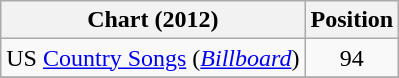<table class="wikitable sortable">
<tr>
<th scope="col">Chart (2012)</th>
<th scope="col">Position</th>
</tr>
<tr>
<td>US <a href='#'>Country Songs</a> (<em><a href='#'>Billboard</a></em>)</td>
<td align="center">94</td>
</tr>
<tr>
</tr>
</table>
